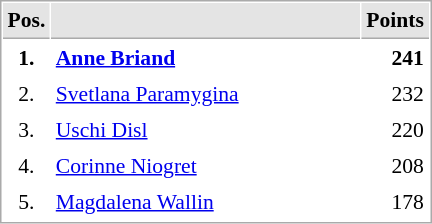<table cellspacing="1" cellpadding="3" style="border:1px solid #AAAAAA;font-size:90%">
<tr bgcolor="#E4E4E4">
<th style="border-bottom:1px solid #AAAAAA" width=10>Pos.</th>
<th style="border-bottom:1px solid #AAAAAA" width=200></th>
<th style="border-bottom:1px solid #AAAAAA" width=20>Points</th>
</tr>
<tr>
<td align="center"><strong>1.</strong></td>
<td> <strong><a href='#'>Anne Briand</a></strong></td>
<td align="right"><strong>241</strong></td>
</tr>
<tr>
<td align="center">2.</td>
<td> <a href='#'>Svetlana Paramygina</a></td>
<td align="right">232</td>
</tr>
<tr>
<td align="center">3.</td>
<td> <a href='#'>Uschi Disl</a></td>
<td align="right">220</td>
</tr>
<tr>
<td align="center">4.</td>
<td> <a href='#'>Corinne Niogret</a></td>
<td align="right">208</td>
</tr>
<tr>
<td align="center">5.</td>
<td> <a href='#'>Magdalena Wallin</a></td>
<td align="right">178</td>
</tr>
<tr>
</tr>
</table>
